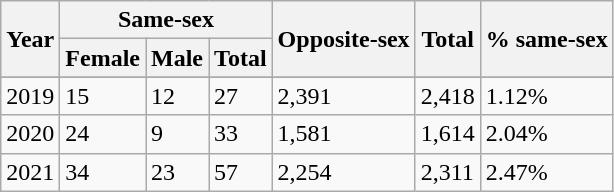<table class="wikitable">
<tr>
<th rowspan=2>Year</th>
<th colspan=3>Same-sex</th>
<th rowspan=2>Opposite-sex</th>
<th rowspan=2>Total</th>
<th rowspan=2>% same-sex</th>
</tr>
<tr>
<th>Female</th>
<th>Male</th>
<th>Total</th>
</tr>
<tr>
</tr>
<tr>
<td>2019</td>
<td>15</td>
<td>12</td>
<td>27</td>
<td>2,391</td>
<td>2,418</td>
<td>1.12%</td>
</tr>
<tr>
<td>2020</td>
<td>24</td>
<td>9</td>
<td>33</td>
<td>1,581</td>
<td>1,614</td>
<td>2.04%</td>
</tr>
<tr>
<td>2021</td>
<td>34</td>
<td>23</td>
<td>57</td>
<td>2,254</td>
<td>2,311</td>
<td>2.47%</td>
</tr>
</table>
